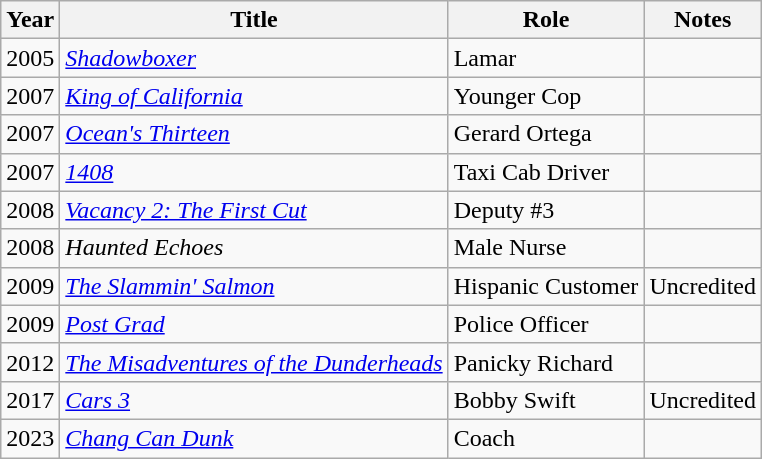<table class="wikitable sortable">
<tr>
<th>Year</th>
<th>Title</th>
<th>Role</th>
<th>Notes</th>
</tr>
<tr>
<td>2005</td>
<td><em><a href='#'>Shadowboxer</a></em></td>
<td>Lamar</td>
<td></td>
</tr>
<tr>
<td>2007</td>
<td><em><a href='#'>King of California</a></em></td>
<td>Younger Cop</td>
<td></td>
</tr>
<tr>
<td>2007</td>
<td><em><a href='#'>Ocean's Thirteen</a></em></td>
<td>Gerard Ortega</td>
<td></td>
</tr>
<tr>
<td>2007</td>
<td><a href='#'><em>1408</em></a></td>
<td>Taxi Cab Driver</td>
<td></td>
</tr>
<tr>
<td>2008</td>
<td><em><a href='#'>Vacancy 2: The First Cut</a></em></td>
<td>Deputy #3</td>
<td></td>
</tr>
<tr>
<td>2008</td>
<td><em>Haunted Echoes</em></td>
<td>Male Nurse</td>
<td></td>
</tr>
<tr>
<td>2009</td>
<td><em><a href='#'>The Slammin' Salmon</a></em></td>
<td>Hispanic Customer</td>
<td>Uncredited</td>
</tr>
<tr>
<td>2009</td>
<td><em><a href='#'>Post Grad</a></em></td>
<td>Police Officer</td>
<td></td>
</tr>
<tr>
<td>2012</td>
<td><em><a href='#'>The Misadventures of the Dunderheads</a></em></td>
<td>Panicky Richard</td>
<td></td>
</tr>
<tr>
<td>2017</td>
<td><em><a href='#'>Cars 3</a></em></td>
<td>Bobby Swift</td>
<td>Uncredited</td>
</tr>
<tr>
<td>2023</td>
<td><em><a href='#'>Chang Can Dunk</a></em></td>
<td>Coach</td>
<td></td>
</tr>
</table>
